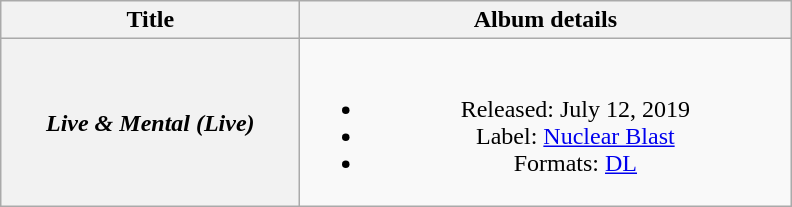<table class="wikitable plainrowheaders" style="text-align:center;">
<tr>
<th scope="col" style="width:12em;">Title</th>
<th scope="col" style="width:20em;">Album details</th>
</tr>
<tr>
<th scope="row"><em>Live & Mental (Live)</em></th>
<td><br><ul><li>Released: July 12, 2019</li><li>Label: <a href='#'>Nuclear Blast</a></li><li>Formats: <a href='#'>DL</a></li></ul></td>
</tr>
</table>
